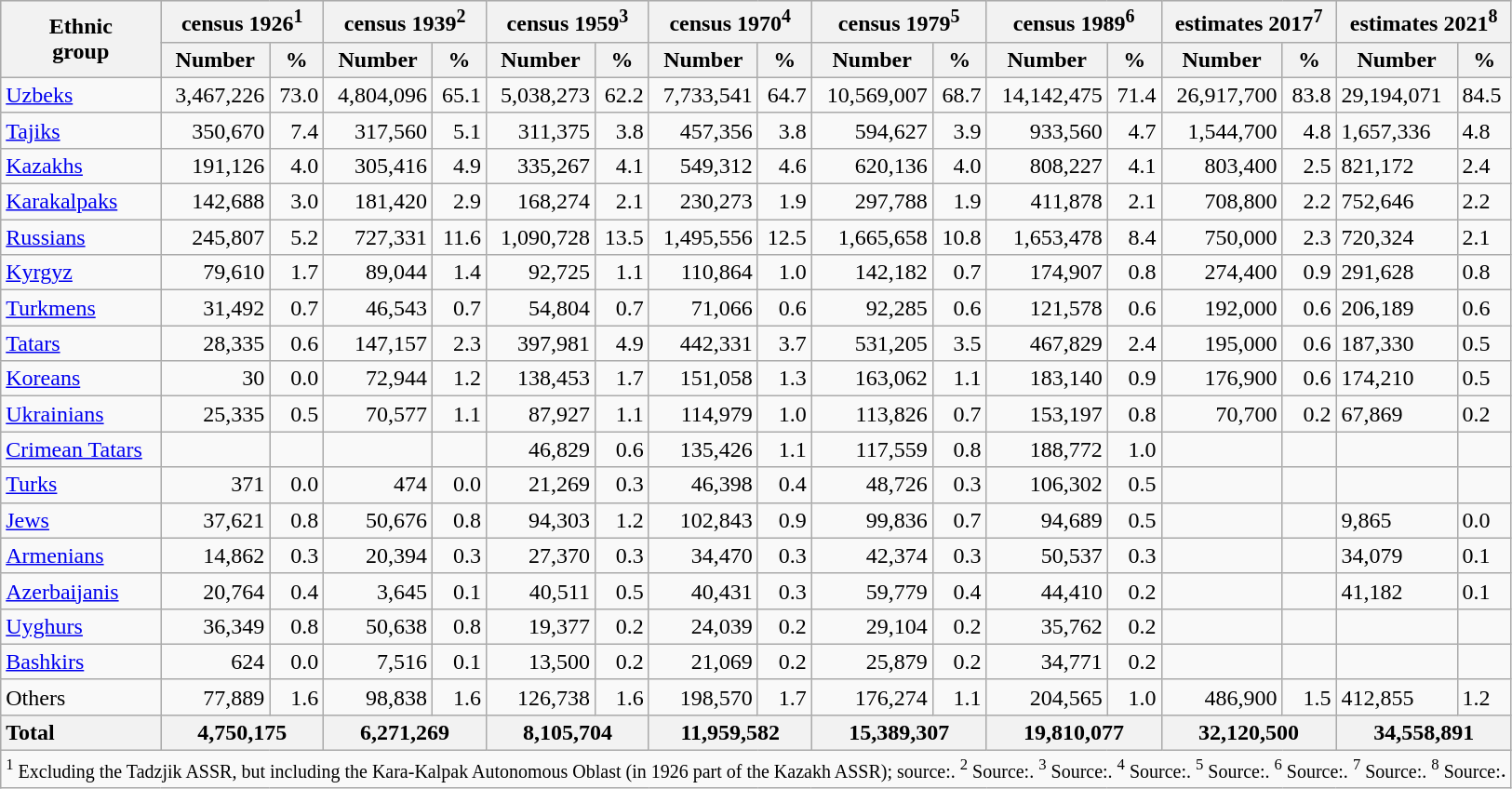<table class="wikitable">
<tr style="background:#e0e0e0;">
<th rowspan="2">Ethnic<br>group</th>
<th colspan="2">census 1926<sup>1</sup></th>
<th colspan="2">census 1939<sup>2</sup></th>
<th colspan="2">census 1959<sup>3</sup></th>
<th colspan="2">census 1970<sup>4</sup></th>
<th colspan="2">census 1979<sup>5</sup></th>
<th colspan="2">census 1989<sup>6</sup></th>
<th colspan="2">estimates 2017<sup>7</sup></th>
<th colspan="2">estimates 2021<sup>8</sup></th>
</tr>
<tr style="background:#e0e0e0;">
<th>Number</th>
<th>%</th>
<th>Number</th>
<th>%</th>
<th>Number</th>
<th>%</th>
<th>Number</th>
<th>%</th>
<th>Number</th>
<th>%</th>
<th>Number</th>
<th>%</th>
<th>Number</th>
<th>%</th>
<th>Number</th>
<th>%</th>
</tr>
<tr>
<td><a href='#'>Uzbeks</a></td>
<td style="text-align:right;">3,467,226</td>
<td style="text-align:right;">73.0</td>
<td style="text-align:right;">4,804,096</td>
<td style="text-align:right;">65.1</td>
<td style="text-align:right;">5,038,273</td>
<td style="text-align:right;">62.2</td>
<td style="text-align:right;">7,733,541</td>
<td style="text-align:right;">64.7</td>
<td style="text-align:right;">10,569,007</td>
<td style="text-align:right;">68.7</td>
<td style="text-align:right;">14,142,475</td>
<td style="text-align:right;">71.4</td>
<td style="text-align:right;">26,917,700</td>
<td style="text-align:right;">83.8</td>
<td>29,194,071</td>
<td>84.5</td>
</tr>
<tr>
<td><a href='#'>Tajiks</a></td>
<td style="text-align:right;">350,670</td>
<td style="text-align:right;">7.4</td>
<td style="text-align:right;">317,560</td>
<td style="text-align:right;">5.1</td>
<td style="text-align:right;">311,375</td>
<td style="text-align:right;">3.8</td>
<td style="text-align:right;">457,356</td>
<td style="text-align:right;">3.8</td>
<td style="text-align:right;">594,627</td>
<td style="text-align:right;">3.9</td>
<td style="text-align:right;">933,560</td>
<td style="text-align:right;">4.7</td>
<td style="text-align:right;">1,544,700</td>
<td style="text-align:right;">4.8</td>
<td>1,657,336</td>
<td>4.8</td>
</tr>
<tr>
<td><a href='#'>Kazakhs</a></td>
<td style="text-align:right;">191,126</td>
<td style="text-align:right;">4.0</td>
<td style="text-align:right;">305,416</td>
<td style="text-align:right;">4.9</td>
<td style="text-align:right;">335,267</td>
<td style="text-align:right;">4.1</td>
<td style="text-align:right;">549,312</td>
<td style="text-align:right;">4.6</td>
<td style="text-align:right;">620,136</td>
<td style="text-align:right;">4.0</td>
<td style="text-align:right;">808,227</td>
<td style="text-align:right;">4.1</td>
<td style="text-align:right;">803,400</td>
<td style="text-align:right;">2.5</td>
<td>821,172</td>
<td>2.4</td>
</tr>
<tr>
<td><a href='#'>Karakalpaks</a></td>
<td style="text-align:right;">142,688</td>
<td style="text-align:right;">3.0</td>
<td style="text-align:right;">181,420</td>
<td style="text-align:right;">2.9</td>
<td style="text-align:right;">168,274</td>
<td style="text-align:right;">2.1</td>
<td style="text-align:right;">230,273</td>
<td style="text-align:right;">1.9</td>
<td style="text-align:right;">297,788</td>
<td style="text-align:right;">1.9</td>
<td style="text-align:right;">411,878</td>
<td style="text-align:right;">2.1</td>
<td style="text-align:right;">708,800</td>
<td style="text-align:right;">2.2</td>
<td>752,646</td>
<td>2.2</td>
</tr>
<tr>
<td><a href='#'>Russians</a></td>
<td style="text-align:right;">245,807</td>
<td style="text-align:right;">5.2</td>
<td style="text-align:right;">727,331</td>
<td style="text-align:right;">11.6</td>
<td style="text-align:right;">1,090,728</td>
<td style="text-align:right;">13.5</td>
<td style="text-align:right;">1,495,556</td>
<td style="text-align:right;">12.5</td>
<td style="text-align:right;">1,665,658</td>
<td style="text-align:right;">10.8</td>
<td style="text-align:right;">1,653,478</td>
<td style="text-align:right;">8.4</td>
<td style="text-align:right;">750,000</td>
<td style="text-align:right;">2.3</td>
<td>720,324</td>
<td>2.1</td>
</tr>
<tr>
<td><a href='#'>Kyrgyz</a></td>
<td style="text-align:right;">79,610</td>
<td style="text-align:right;">1.7</td>
<td style="text-align:right;">89,044</td>
<td style="text-align:right;">1.4</td>
<td style="text-align:right;">92,725</td>
<td style="text-align:right;">1.1</td>
<td style="text-align:right;">110,864</td>
<td style="text-align:right;">1.0</td>
<td style="text-align:right;">142,182</td>
<td style="text-align:right;">0.7</td>
<td style="text-align:right;">174,907</td>
<td style="text-align:right;">0.8</td>
<td style="text-align:right;">274,400</td>
<td style="text-align:right;">0.9</td>
<td>291,628</td>
<td>0.8</td>
</tr>
<tr>
<td><a href='#'>Turkmens</a></td>
<td style="text-align:right;">31,492</td>
<td style="text-align:right;">0.7</td>
<td style="text-align:right;">46,543</td>
<td style="text-align:right;">0.7</td>
<td style="text-align:right;">54,804</td>
<td style="text-align:right;">0.7</td>
<td style="text-align:right;">71,066</td>
<td style="text-align:right;">0.6</td>
<td style="text-align:right;">92,285</td>
<td style="text-align:right;">0.6</td>
<td style="text-align:right;">121,578</td>
<td style="text-align:right;">0.6</td>
<td style="text-align:right;">192,000</td>
<td style="text-align:right;">0.6</td>
<td>206,189</td>
<td>0.6</td>
</tr>
<tr>
<td><a href='#'>Tatars</a></td>
<td style="text-align:right;">28,335</td>
<td style="text-align:right;">0.6</td>
<td style="text-align:right;">147,157</td>
<td style="text-align:right;">2.3</td>
<td style="text-align:right;">397,981</td>
<td style="text-align:right;">4.9</td>
<td style="text-align:right;">442,331</td>
<td style="text-align:right;">3.7</td>
<td style="text-align:right;">531,205</td>
<td style="text-align:right;">3.5</td>
<td style="text-align:right;">467,829</td>
<td style="text-align:right;">2.4</td>
<td style="text-align:right;">195,000</td>
<td style="text-align:right;">0.6</td>
<td>187,330</td>
<td>0.5</td>
</tr>
<tr>
<td><a href='#'>Koreans</a></td>
<td style="text-align:right;">30</td>
<td style="text-align:right;">0.0</td>
<td style="text-align:right;">72,944</td>
<td style="text-align:right;">1.2</td>
<td style="text-align:right;">138,453</td>
<td style="text-align:right;">1.7</td>
<td style="text-align:right;">151,058</td>
<td style="text-align:right;">1.3</td>
<td style="text-align:right;">163,062</td>
<td style="text-align:right;">1.1</td>
<td style="text-align:right;">183,140</td>
<td style="text-align:right;">0.9</td>
<td style="text-align:right;">176,900</td>
<td style="text-align:right;">0.6</td>
<td>174,210</td>
<td>0.5</td>
</tr>
<tr>
<td><a href='#'>Ukrainians</a></td>
<td style="text-align:right;">25,335</td>
<td style="text-align:right;">0.5</td>
<td style="text-align:right;">70,577</td>
<td style="text-align:right;">1.1</td>
<td style="text-align:right;">87,927</td>
<td style="text-align:right;">1.1</td>
<td style="text-align:right;">114,979</td>
<td style="text-align:right;">1.0</td>
<td style="text-align:right;">113,826</td>
<td style="text-align:right;">0.7</td>
<td style="text-align:right;">153,197</td>
<td style="text-align:right;">0.8</td>
<td style="text-align:right;">70,700</td>
<td style="text-align:right;">0.2</td>
<td>67,869</td>
<td>0.2</td>
</tr>
<tr>
<td><a href='#'>Crimean Tatars</a></td>
<td style="text-align:right;"></td>
<td style="text-align:right;"></td>
<td style="text-align:right;"></td>
<td style="text-align:right;"></td>
<td style="text-align:right;">46,829</td>
<td style="text-align:right;">0.6</td>
<td style="text-align:right;">135,426</td>
<td style="text-align:right;">1.1</td>
<td style="text-align:right;">117,559</td>
<td style="text-align:right;">0.8</td>
<td style="text-align:right;">188,772</td>
<td style="text-align:right;">1.0</td>
<td style="text-align:right;"></td>
<td style="text-align:right;"></td>
<td></td>
<td></td>
</tr>
<tr>
<td><a href='#'>Turks</a></td>
<td style="text-align:right;">371</td>
<td style="text-align:right;">0.0</td>
<td style="text-align:right;">474</td>
<td style="text-align:right;">0.0</td>
<td style="text-align:right;">21,269</td>
<td style="text-align:right;">0.3</td>
<td style="text-align:right;">46,398</td>
<td style="text-align:right;">0.4</td>
<td style="text-align:right;">48,726</td>
<td style="text-align:right;">0.3</td>
<td style="text-align:right;">106,302</td>
<td style="text-align:right;">0.5</td>
<td style="text-align:right;"></td>
<td style="text-align:right;"></td>
<td></td>
<td></td>
</tr>
<tr>
<td><a href='#'>Jews</a></td>
<td style="text-align:right;">37,621</td>
<td style="text-align:right;">0.8</td>
<td style="text-align:right;">50,676</td>
<td style="text-align:right;">0.8</td>
<td style="text-align:right;">94,303</td>
<td style="text-align:right;">1.2</td>
<td style="text-align:right;">102,843</td>
<td style="text-align:right;">0.9</td>
<td style="text-align:right;">99,836</td>
<td style="text-align:right;">0.7</td>
<td style="text-align:right;">94,689</td>
<td style="text-align:right;">0.5</td>
<td style="text-align:right;"></td>
<td style="text-align:right;"></td>
<td>9,865</td>
<td>0.0</td>
</tr>
<tr>
<td><a href='#'>Armenians</a></td>
<td style="text-align:right;">14,862</td>
<td style="text-align:right;">0.3</td>
<td style="text-align:right;">20,394</td>
<td style="text-align:right;">0.3</td>
<td style="text-align:right;">27,370</td>
<td style="text-align:right;">0.3</td>
<td style="text-align:right;">34,470</td>
<td style="text-align:right;">0.3</td>
<td style="text-align:right;">42,374</td>
<td style="text-align:right;">0.3</td>
<td style="text-align:right;">50,537</td>
<td style="text-align:right;">0.3</td>
<td style="text-align:right;"></td>
<td style="text-align:right;"></td>
<td>34,079</td>
<td>0.1</td>
</tr>
<tr>
<td><a href='#'>Azerbaijanis</a></td>
<td style="text-align:right;">20,764</td>
<td style="text-align:right;">0.4</td>
<td style="text-align:right;">3,645</td>
<td style="text-align:right;">0.1</td>
<td style="text-align:right;">40,511</td>
<td style="text-align:right;">0.5</td>
<td style="text-align:right;">40,431</td>
<td style="text-align:right;">0.3</td>
<td style="text-align:right;">59,779</td>
<td style="text-align:right;">0.4</td>
<td style="text-align:right;">44,410</td>
<td style="text-align:right;">0.2</td>
<td style="text-align:right;"></td>
<td style="text-align:right;"></td>
<td>41,182</td>
<td>0.1</td>
</tr>
<tr>
<td><a href='#'>Uyghurs</a></td>
<td style="text-align:right;">36,349</td>
<td style="text-align:right;">0.8</td>
<td style="text-align:right;">50,638</td>
<td style="text-align:right;">0.8</td>
<td style="text-align:right;">19,377</td>
<td style="text-align:right;">0.2</td>
<td style="text-align:right;">24,039</td>
<td style="text-align:right;">0.2</td>
<td style="text-align:right;">29,104</td>
<td style="text-align:right;">0.2</td>
<td style="text-align:right;">35,762</td>
<td style="text-align:right;">0.2</td>
<td style="text-align:right;"></td>
<td style="text-align:right;"></td>
<td></td>
<td></td>
</tr>
<tr>
<td><a href='#'>Bashkirs</a></td>
<td style="text-align:right;">624</td>
<td style="text-align:right;">0.0</td>
<td style="text-align:right;">7,516</td>
<td style="text-align:right;">0.1</td>
<td style="text-align:right;">13,500</td>
<td style="text-align:right;">0.2</td>
<td style="text-align:right;">21,069</td>
<td style="text-align:right;">0.2</td>
<td style="text-align:right;">25,879</td>
<td style="text-align:right;">0.2</td>
<td style="text-align:right;">34,771</td>
<td style="text-align:right;">0.2</td>
<td style="text-align:right;"></td>
<td style="text-align:right;"></td>
<td></td>
<td></td>
</tr>
<tr>
<td>Others</td>
<td style="text-align:right;">77,889</td>
<td style="text-align:right;">1.6</td>
<td style="text-align:right;">98,838</td>
<td style="text-align:right;">1.6</td>
<td style="text-align:right;">126,738</td>
<td style="text-align:right;">1.6</td>
<td style="text-align:right;">198,570</td>
<td style="text-align:right;">1.7</td>
<td style="text-align:right;">176,274</td>
<td style="text-align:right;">1.1</td>
<td style="text-align:right;">204,565</td>
<td style="text-align:right;">1.0</td>
<td style="text-align:right;">486,900</td>
<td style="text-align:right;">1.5</td>
<td>412,855</td>
<td>1.2</td>
</tr>
<tr style="background:#e0e0e0;">
<th style="text-align:left;">Total</th>
<th colspan="2">4,750,175</th>
<th colspan="2">6,271,269</th>
<th colspan="2">8,105,704</th>
<th colspan="2">11,959,582</th>
<th colspan="2">15,389,307</th>
<th colspan="2">19,810,077</th>
<th colspan="2">32,120,500</th>
<th colspan="2">34,558,891</th>
</tr>
<tr>
<td colspan="17"><small><sup>1</sup> Excluding the Tadzjik ASSR, but including the Kara-Kalpak Autonomous Oblast (in 1926 part of the Kazakh ASSR); source:. <sup>2</sup> Source:. <sup>3</sup> Source:. <sup>4</sup> Source:. <sup>5</sup> Source:. <sup>6</sup> Source:. <sup>7</sup> Source:. <sup>8</sup> Source:</small>.</td>
</tr>
</table>
